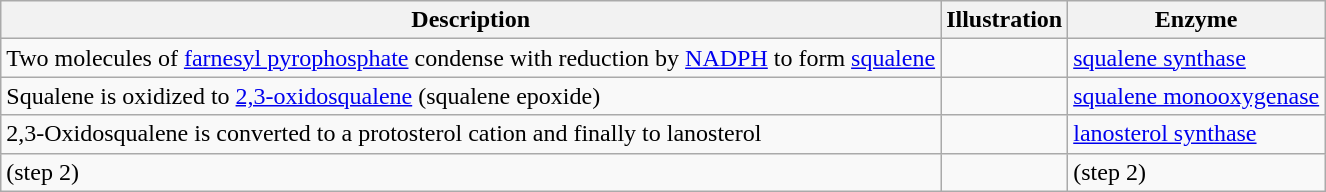<table class="wikitable">
<tr>
<th>Description</th>
<th>Illustration</th>
<th>Enzyme</th>
</tr>
<tr>
<td>Two molecules of <a href='#'>farnesyl pyrophosphate</a> condense with reduction by <a href='#'>NADPH</a> to form <a href='#'>squalene</a></td>
<td></td>
<td><a href='#'>squalene synthase</a></td>
</tr>
<tr>
<td>Squalene is oxidized to <a href='#'>2,3-oxidosqualene</a> (squalene epoxide)</td>
<td></td>
<td><a href='#'>squalene monooxygenase</a></td>
</tr>
<tr>
<td>2,3-Oxidosqualene is converted to a protosterol cation and finally to lanosterol</td>
<td></td>
<td><a href='#'>lanosterol synthase</a></td>
</tr>
<tr>
<td>(step 2)</td>
<td></td>
<td>(step 2)</td>
</tr>
</table>
